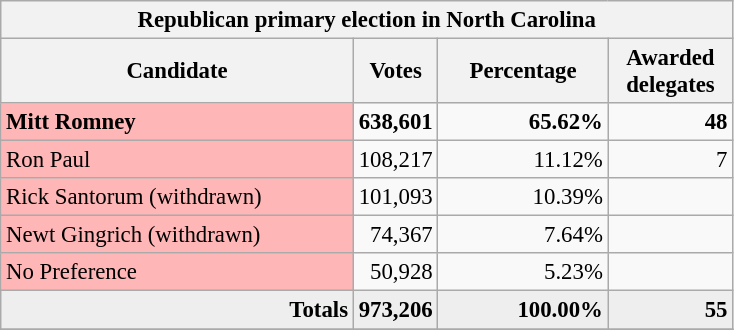<table class="wikitable" style="font-size: 95%;">
<tr>
<th colspan="6">Republican primary election in North Carolina</th>
</tr>
<tr>
<th style="width: 15em">Candidate</th>
<th "style="width: 5em">Votes</th>
<th style="width: 7em">Percentage</th>
<th style="width: 5em">Awarded delegates</th>
</tr>
<tr>
<td style="width: 130px;font-weight:bold;background:#FFB6B6">Mitt Romney</td>
<td align="right" style="font-weight:bold">638,601</td>
<td align="right" style="font-weight:bold">65.62%</td>
<td align="right" style="font-weight:bold">48</td>
</tr>
<tr>
<td style="width: 130px;background:#FFB6B6">Ron Paul</td>
<td align="right">108,217</td>
<td align="right">11.12%</td>
<td align="right">7</td>
</tr>
<tr>
<td style="width: 130px;background:#FFB6B6">Rick Santorum (withdrawn)</td>
<td align="right">101,093</td>
<td align="right">10.39%</td>
<td align="right"></td>
</tr>
<tr>
<td style="width: 130px;background:#FFB6B6">Newt Gingrich (withdrawn)</td>
<td align="right">74,367</td>
<td align="right">7.64%</td>
<td align="right"></td>
</tr>
<tr>
<td style="width: 130px;background:#FFB6B6">No Preference</td>
<td align="right">50,928</td>
<td align="right">5.23%</td>
<td align="right"></td>
</tr>
<tr bgcolor="#EEEEEE">
<td align="right"><strong>Totals</strong></td>
<td align="right"><strong>973,206</strong></td>
<td align="right"><strong>100.00%</strong></td>
<td align="right"><strong>55</strong></td>
</tr>
<tr bgcolor="#EEEEEE">
</tr>
</table>
